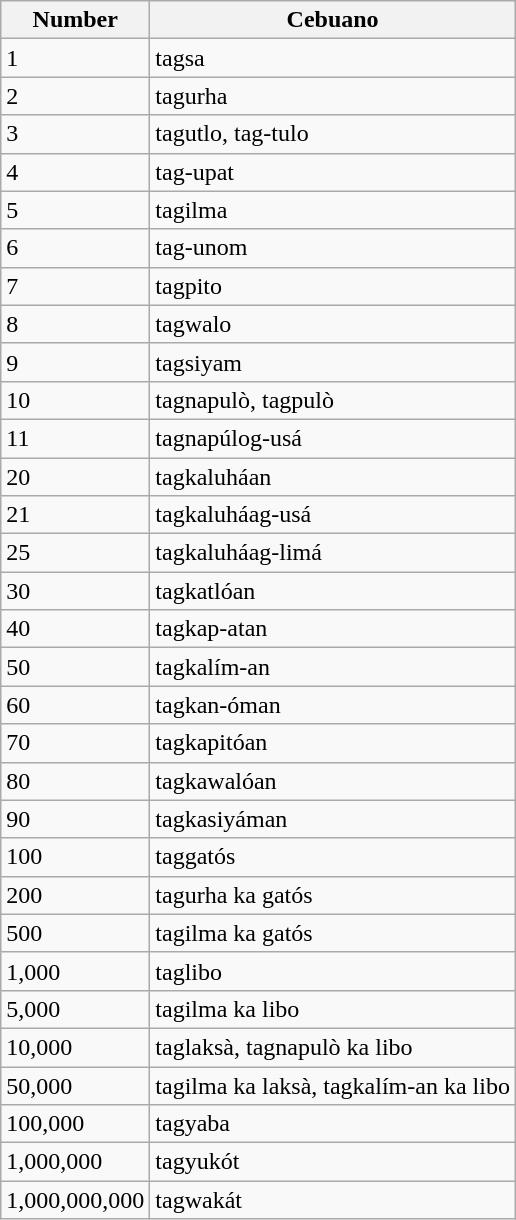<table class="wikitable" style="margin:auto:" align="center" style="text-align:center">
<tr>
<th>Number</th>
<th>Cebuano</th>
</tr>
<tr>
<td>1</td>
<td>tagsa</td>
</tr>
<tr>
<td>2</td>
<td>tagurha</td>
</tr>
<tr>
<td>3</td>
<td>tagutlo, tag-tulo</td>
</tr>
<tr>
<td>4</td>
<td>tag-upat</td>
</tr>
<tr>
<td>5</td>
<td>tagilma</td>
</tr>
<tr>
<td>6</td>
<td>tag-unom</td>
</tr>
<tr>
<td>7</td>
<td>tagpito</td>
</tr>
<tr>
<td>8</td>
<td>tagwalo</td>
</tr>
<tr>
<td>9</td>
<td>tagsiyam</td>
</tr>
<tr>
<td>10</td>
<td>tagnapulò, tagpulò</td>
</tr>
<tr>
<td>11</td>
<td>tagnapúlog-usá</td>
</tr>
<tr>
<td>20</td>
<td>tagkaluháan</td>
</tr>
<tr>
<td>21</td>
<td>tagkaluháag-usá</td>
</tr>
<tr>
<td>25</td>
<td>tagkaluháag-limá</td>
</tr>
<tr>
<td>30</td>
<td>tagkatlóan</td>
</tr>
<tr>
<td>40</td>
<td>tagkap-atan</td>
</tr>
<tr>
<td>50</td>
<td>tagkalím-an</td>
</tr>
<tr>
<td>60</td>
<td>tagkan-óman</td>
</tr>
<tr>
<td>70</td>
<td>tagkapitóan</td>
</tr>
<tr>
<td>80</td>
<td>tagkawalóan</td>
</tr>
<tr>
<td>90</td>
<td>tagkasiyáman</td>
</tr>
<tr>
<td>100</td>
<td>taggatós</td>
</tr>
<tr>
<td>200</td>
<td>tagurha ka gatós</td>
</tr>
<tr>
<td>500</td>
<td>tagilma ka gatós</td>
</tr>
<tr>
<td>1,000</td>
<td>taglibo</td>
</tr>
<tr>
<td>5,000</td>
<td>tagilma ka libo</td>
</tr>
<tr>
<td>10,000</td>
<td>taglaksà, tagnapulò ka libo</td>
</tr>
<tr>
<td>50,000</td>
<td>tagilma ka laksà, tagkalím-an ka libo</td>
</tr>
<tr>
<td>100,000</td>
<td>tagyaba</td>
</tr>
<tr>
<td>1,000,000</td>
<td>tagyukót</td>
</tr>
<tr>
<td>1,000,000,000</td>
<td>tagwakát</td>
</tr>
</table>
